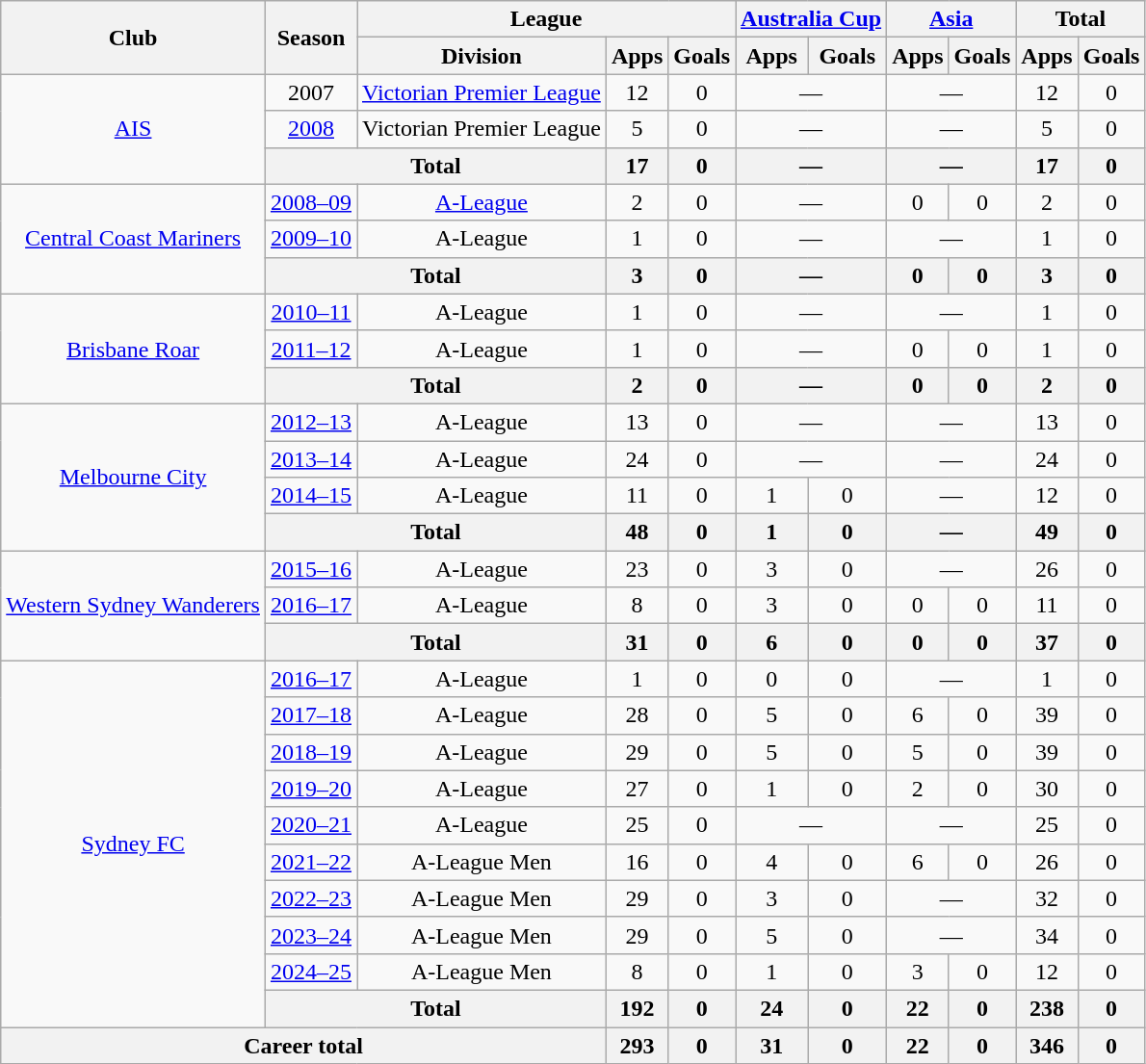<table class="wikitable" style="text-align: center;">
<tr>
<th rowspan="2">Club</th>
<th rowspan="2">Season</th>
<th colspan="3">League</th>
<th colspan="2"><a href='#'>Australia Cup</a></th>
<th colspan="2"><a href='#'>Asia</a></th>
<th colspan="2">Total</th>
</tr>
<tr>
<th>Division</th>
<th>Apps</th>
<th>Goals</th>
<th>Apps</th>
<th>Goals</th>
<th>Apps</th>
<th>Goals</th>
<th>Apps</th>
<th>Goals</th>
</tr>
<tr>
<td rowspan="3" valign="center"><a href='#'>AIS</a></td>
<td>2007</td>
<td><a href='#'>Victorian Premier League</a></td>
<td>12</td>
<td>0</td>
<td colspan="2">—</td>
<td colspan="2">—</td>
<td>12</td>
<td>0</td>
</tr>
<tr>
<td><a href='#'>2008</a></td>
<td>Victorian Premier League</td>
<td>5</td>
<td>0</td>
<td colspan="2">—</td>
<td colspan="2">—</td>
<td>5</td>
<td>0</td>
</tr>
<tr>
<th colspan=2>Total</th>
<th>17</th>
<th>0</th>
<th colspan="2">—</th>
<th colspan="2">—</th>
<th>17</th>
<th>0</th>
</tr>
<tr>
<td rowspan="3" valign="center"><a href='#'>Central Coast Mariners</a></td>
<td><a href='#'>2008–09</a></td>
<td><a href='#'>A-League</a></td>
<td>2</td>
<td>0</td>
<td colspan="2">—</td>
<td>0</td>
<td>0</td>
<td>2</td>
<td>0</td>
</tr>
<tr>
<td><a href='#'>2009–10</a></td>
<td>A-League</td>
<td>1</td>
<td>0</td>
<td colspan="2">—</td>
<td colspan="2">—</td>
<td>1</td>
<td>0</td>
</tr>
<tr>
<th colspan=2>Total</th>
<th>3</th>
<th>0</th>
<th colspan="2">—</th>
<th>0</th>
<th>0</th>
<th>3</th>
<th>0</th>
</tr>
<tr>
<td rowspan="3" valign="center"><a href='#'>Brisbane Roar</a></td>
<td><a href='#'>2010–11</a></td>
<td>A-League</td>
<td>1</td>
<td>0</td>
<td colspan="2">—</td>
<td colspan="2">—</td>
<td>1</td>
<td>0</td>
</tr>
<tr>
<td><a href='#'>2011–12</a></td>
<td>A-League</td>
<td>1</td>
<td>0</td>
<td colspan="2">—</td>
<td>0</td>
<td>0</td>
<td>1</td>
<td>0</td>
</tr>
<tr>
<th colspan=2>Total</th>
<th>2</th>
<th>0</th>
<th colspan="2">—</th>
<th>0</th>
<th>0</th>
<th>2</th>
<th>0</th>
</tr>
<tr>
<td rowspan="4" valign="center"><a href='#'>Melbourne City</a></td>
<td><a href='#'>2012–13</a></td>
<td>A-League</td>
<td>13</td>
<td>0</td>
<td colspan="2">—</td>
<td colspan="2">—</td>
<td>13</td>
<td>0</td>
</tr>
<tr>
<td><a href='#'>2013–14</a></td>
<td>A-League</td>
<td>24</td>
<td>0</td>
<td colspan="2">—</td>
<td colspan="2">—</td>
<td>24</td>
<td>0</td>
</tr>
<tr>
<td><a href='#'>2014–15</a></td>
<td>A-League</td>
<td>11</td>
<td>0</td>
<td>1</td>
<td>0</td>
<td colspan="2">—</td>
<td>12</td>
<td>0</td>
</tr>
<tr>
<th Colspan=2>Total</th>
<th>48</th>
<th>0</th>
<th>1</th>
<th>0</th>
<th colspan="2">—</th>
<th>49</th>
<th>0</th>
</tr>
<tr>
<td rowspan=3><a href='#'>Western Sydney Wanderers</a></td>
<td><a href='#'>2015–16</a></td>
<td>A-League</td>
<td>23</td>
<td>0</td>
<td>3</td>
<td>0</td>
<td colspan="2">—</td>
<td>26</td>
<td>0</td>
</tr>
<tr>
<td><a href='#'>2016–17</a></td>
<td>A-League</td>
<td>8</td>
<td>0</td>
<td>3</td>
<td>0</td>
<td>0</td>
<td>0</td>
<td>11</td>
<td>0</td>
</tr>
<tr>
<th colspan=2>Total</th>
<th>31</th>
<th>0</th>
<th>6</th>
<th>0</th>
<th>0</th>
<th>0</th>
<th>37</th>
<th>0</th>
</tr>
<tr>
<td rowspan="10"><a href='#'>Sydney FC</a></td>
<td><a href='#'>2016–17</a></td>
<td>A-League</td>
<td>1</td>
<td>0</td>
<td>0</td>
<td>0</td>
<td colspan="2">—</td>
<td>1</td>
<td>0</td>
</tr>
<tr>
<td><a href='#'>2017–18</a></td>
<td>A-League</td>
<td>28</td>
<td>0</td>
<td>5</td>
<td>0</td>
<td>6</td>
<td>0</td>
<td>39</td>
<td>0</td>
</tr>
<tr>
<td><a href='#'>2018–19</a></td>
<td>A-League</td>
<td>29</td>
<td>0</td>
<td>5</td>
<td>0</td>
<td>5</td>
<td>0</td>
<td>39</td>
<td>0</td>
</tr>
<tr>
<td><a href='#'>2019–20</a></td>
<td>A-League</td>
<td>27</td>
<td>0</td>
<td>1</td>
<td>0</td>
<td>2</td>
<td>0</td>
<td>30</td>
<td>0</td>
</tr>
<tr>
<td><a href='#'>2020–21</a></td>
<td>A-League</td>
<td>25</td>
<td>0</td>
<td colspan="2">—</td>
<td colspan="2">—</td>
<td>25</td>
<td>0</td>
</tr>
<tr>
<td><a href='#'>2021–22</a></td>
<td>A-League Men</td>
<td>16</td>
<td>0</td>
<td>4</td>
<td>0</td>
<td>6</td>
<td>0</td>
<td>26</td>
<td>0</td>
</tr>
<tr>
<td><a href='#'>2022–23</a></td>
<td>A-League Men</td>
<td>29</td>
<td>0</td>
<td>3</td>
<td>0</td>
<td colspan="2">—</td>
<td>32</td>
<td>0</td>
</tr>
<tr>
<td><a href='#'>2023–24</a></td>
<td>A-League Men</td>
<td>29</td>
<td>0</td>
<td>5</td>
<td>0</td>
<td colspan="2">—</td>
<td>34</td>
<td>0</td>
</tr>
<tr>
<td><a href='#'>2024–25</a></td>
<td>A-League Men</td>
<td>8</td>
<td>0</td>
<td>1</td>
<td>0</td>
<td>3</td>
<td>0</td>
<td>12</td>
<td>0</td>
</tr>
<tr>
<th colspan="2">Total</th>
<th>192</th>
<th>0</th>
<th>24</th>
<th>0</th>
<th>22</th>
<th>0</th>
<th>238</th>
<th>0</th>
</tr>
<tr>
<th colspan="3">Career total</th>
<th>293</th>
<th>0</th>
<th>31</th>
<th>0</th>
<th>22</th>
<th>0</th>
<th>346</th>
<th>0</th>
</tr>
</table>
